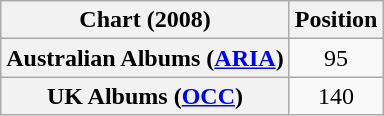<table class="wikitable sortable plainrowheaders" style="text-align:center">
<tr>
<th scope="col">Chart (2008)</th>
<th scope="col">Position</th>
</tr>
<tr>
<th scope="row">Australian Albums (<a href='#'>ARIA</a>)</th>
<td>95</td>
</tr>
<tr>
<th scope="row">UK Albums (<a href='#'>OCC</a>)</th>
<td>140</td>
</tr>
</table>
